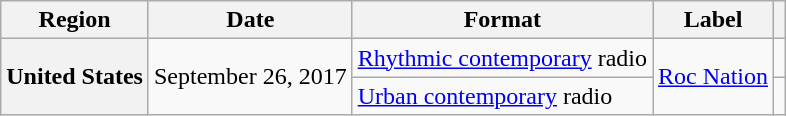<table class="wikitable plainrowheaders">
<tr>
<th scope="col">Region</th>
<th scope="col">Date</th>
<th scope="col">Format</th>
<th scope="col">Label</th>
<th scope="col"></th>
</tr>
<tr>
<th scope="row" rowspan="2">United States</th>
<td rowspan="2">September 26, 2017</td>
<td><a href='#'>Rhythmic contemporary</a> radio</td>
<td rowspan="2"><a href='#'>Roc Nation</a></td>
<td style="text-align:center;"></td>
</tr>
<tr>
<td><a href='#'>Urban contemporary</a> radio</td>
<td style="text-align:center;"></td>
</tr>
</table>
